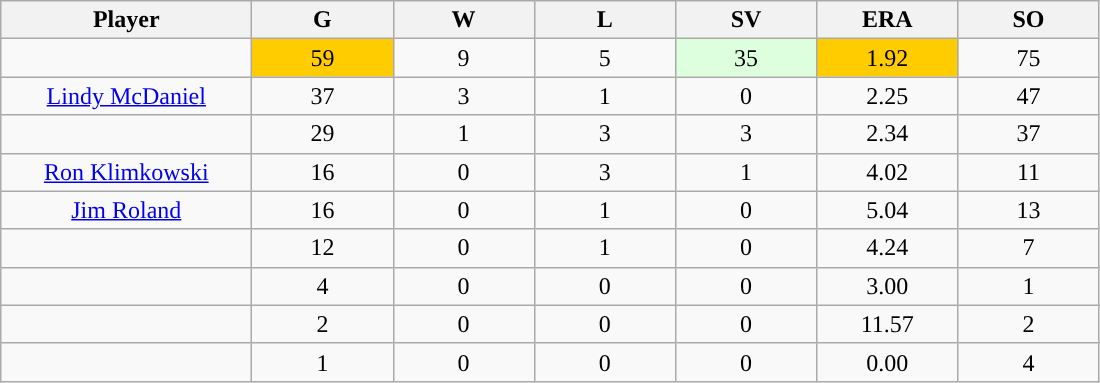<table class="wikitable sortable">
<tr>
<th bgcolor="#DDDDFF" width="16%">Player</th>
<th bgcolor="#DDDDFF" width="9%">G</th>
<th bgcolor="#DDDDFF" width="9%">W</th>
<th bgcolor="#DDDDFF" width="9%">L</th>
<th bgcolor="#DDDDFF" width="9%">SV</th>
<th bgcolor="#DDDDFF" width="9%">ERA</th>
<th bgcolor="#DDDDFF" width="9%">SO</th>
</tr>
<tr align="center">
<td></td>
<td style="background:#fc0;">59</td>
<td>9</td>
<td>5</td>
<td style="background:#DDFFDD;">35</td>
<td style="background:#fc0;">1.92</td>
<td>75</td>
</tr>
<tr align="center">
<td><a href='#'>Lindy McDaniel</a></td>
<td>37</td>
<td>3</td>
<td>1</td>
<td>0</td>
<td>2.25</td>
<td>47</td>
</tr>
<tr align=center>
<td></td>
<td>29</td>
<td>1</td>
<td>3</td>
<td>3</td>
<td>2.34</td>
<td>37</td>
</tr>
<tr align="center">
<td><a href='#'>Ron Klimkowski</a></td>
<td>16</td>
<td>0</td>
<td>3</td>
<td>1</td>
<td>4.02</td>
<td>11</td>
</tr>
<tr align=center>
<td><a href='#'>Jim Roland</a></td>
<td>16</td>
<td>0</td>
<td>1</td>
<td>0</td>
<td>5.04</td>
<td>13</td>
</tr>
<tr align=center>
<td></td>
<td>12</td>
<td>0</td>
<td>1</td>
<td>0</td>
<td>4.24</td>
<td>7</td>
</tr>
<tr align="center">
<td></td>
<td>4</td>
<td>0</td>
<td>0</td>
<td>0</td>
<td>3.00</td>
<td>1</td>
</tr>
<tr align="center">
<td></td>
<td>2</td>
<td>0</td>
<td>0</td>
<td>0</td>
<td>11.57</td>
<td>2</td>
</tr>
<tr align="center">
<td></td>
<td>1</td>
<td>0</td>
<td>0</td>
<td>0</td>
<td>0.00</td>
<td>4</td>
</tr>
</table>
